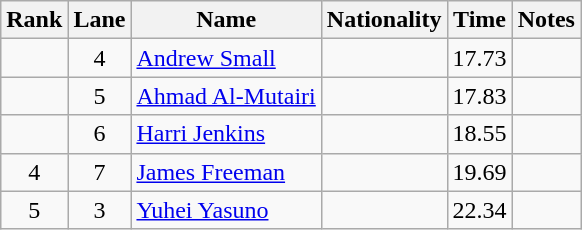<table class="wikitable sortable" style="text-align:center">
<tr>
<th>Rank</th>
<th>Lane</th>
<th>Name</th>
<th>Nationality</th>
<th>Time</th>
<th>Notes</th>
</tr>
<tr>
<td></td>
<td>4</td>
<td align="left"><a href='#'>Andrew Small</a></td>
<td align="left"></td>
<td>17.73</td>
<td></td>
</tr>
<tr>
<td></td>
<td>5</td>
<td align="left"><a href='#'>Ahmad Al-Mutairi</a></td>
<td align="left"></td>
<td>17.83</td>
<td></td>
</tr>
<tr>
<td></td>
<td>6</td>
<td align="left"><a href='#'>Harri Jenkins</a></td>
<td align="left"></td>
<td>18.55</td>
<td></td>
</tr>
<tr>
<td>4</td>
<td>7</td>
<td align="left"><a href='#'>James Freeman</a></td>
<td align="left"></td>
<td>19.69</td>
<td></td>
</tr>
<tr>
<td>5</td>
<td>3</td>
<td align="left"><a href='#'>Yuhei Yasuno</a></td>
<td align="left"></td>
<td>22.34</td>
<td></td>
</tr>
</table>
